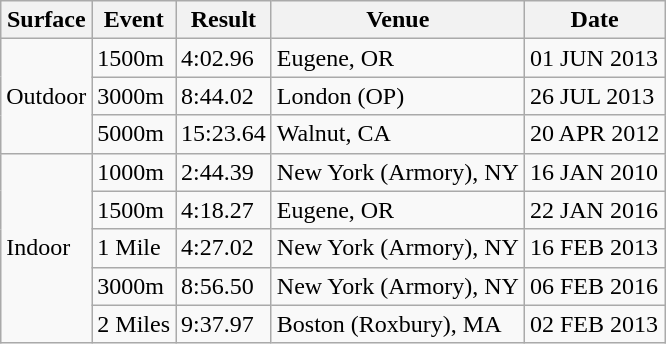<table class="wikitable sortable">
<tr>
<th>Surface</th>
<th>Event</th>
<th>Result</th>
<th>Venue</th>
<th>Date</th>
</tr>
<tr>
<td rowspan=3>Outdoor</td>
<td>1500m</td>
<td>4:02.96</td>
<td>Eugene, OR</td>
<td>01 JUN 2013</td>
</tr>
<tr>
<td>3000m</td>
<td>8:44.02</td>
<td>London (OP)</td>
<td>26 JUL 2013</td>
</tr>
<tr>
<td>5000m</td>
<td>15:23.64</td>
<td>Walnut, CA</td>
<td>20 APR 2012</td>
</tr>
<tr>
<td rowspan=5>Indoor</td>
<td>1000m</td>
<td>2:44.39</td>
<td>New York (Armory), NY</td>
<td>16 JAN 2010</td>
</tr>
<tr>
<td>1500m</td>
<td>4:18.27</td>
<td>Eugene, OR</td>
<td>22 JAN 2016</td>
</tr>
<tr>
<td>1 Mile</td>
<td>4:27.02</td>
<td>New York (Armory), NY</td>
<td>16 FEB 2013</td>
</tr>
<tr>
<td>3000m</td>
<td>8:56.50</td>
<td>New York (Armory), NY</td>
<td>06 FEB 2016</td>
</tr>
<tr>
<td>2 Miles</td>
<td>9:37.97</td>
<td>Boston (Roxbury), MA</td>
<td>02 FEB 2013</td>
</tr>
</table>
